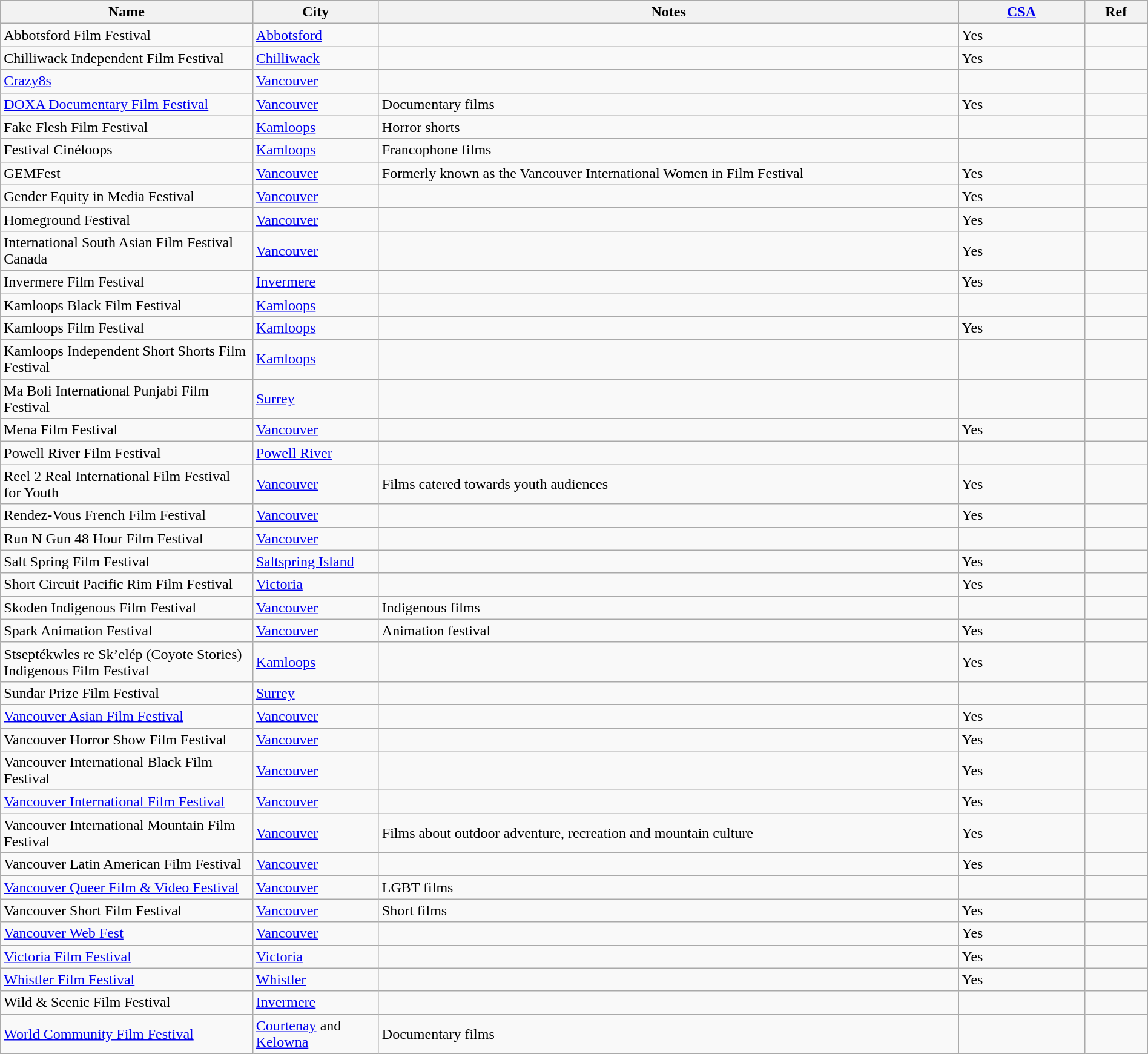<table class="wikitable sortable" width=100%>
<tr>
<th style="width:20%;">Name</th>
<th style="width:10%;">City</th>
<th style="width:46%;">Notes</th>
<th style="width:10%;"><a href='#'>CSA</a></th>
<th style="width:5%;">Ref</th>
</tr>
<tr>
<td>Abbotsford Film Festival</td>
<td><a href='#'>Abbotsford</a></td>
<td></td>
<td>Yes</td>
<td></td>
</tr>
<tr>
<td>Chilliwack Independent Film Festival</td>
<td><a href='#'>Chilliwack</a></td>
<td></td>
<td>Yes</td>
<td></td>
</tr>
<tr>
<td><a href='#'>Crazy8s</a></td>
<td><a href='#'>Vancouver</a></td>
<td></td>
<td></td>
<td></td>
</tr>
<tr>
<td><a href='#'>DOXA Documentary Film Festival</a></td>
<td><a href='#'>Vancouver</a></td>
<td>Documentary films</td>
<td>Yes</td>
<td></td>
</tr>
<tr>
<td>Fake Flesh Film Festival</td>
<td><a href='#'>Kamloops</a></td>
<td>Horror shorts</td>
<td></td>
<td></td>
</tr>
<tr>
<td>Festival Cinéloops</td>
<td><a href='#'>Kamloops</a></td>
<td>Francophone films</td>
<td></td>
<td></td>
</tr>
<tr>
<td>GEMFest</td>
<td><a href='#'>Vancouver</a></td>
<td>Formerly known as the Vancouver International Women in Film Festival</td>
<td>Yes</td>
<td></td>
</tr>
<tr>
<td>Gender Equity in Media Festival</td>
<td><a href='#'>Vancouver</a></td>
<td></td>
<td>Yes</td>
<td></td>
</tr>
<tr>
<td>Homeground Festival</td>
<td><a href='#'>Vancouver</a></td>
<td></td>
<td>Yes</td>
<td></td>
</tr>
<tr>
<td>International South Asian Film Festival Canada</td>
<td><a href='#'>Vancouver</a></td>
<td></td>
<td>Yes</td>
<td></td>
</tr>
<tr>
<td>Invermere Film Festival</td>
<td><a href='#'>Invermere</a></td>
<td></td>
<td>Yes</td>
<td></td>
</tr>
<tr>
<td>Kamloops Black Film Festival</td>
<td><a href='#'>Kamloops</a></td>
<td></td>
<td></td>
<td></td>
</tr>
<tr>
<td>Kamloops Film Festival</td>
<td><a href='#'>Kamloops</a></td>
<td></td>
<td>Yes</td>
<td></td>
</tr>
<tr>
<td>Kamloops Independent Short Shorts Film Festival</td>
<td><a href='#'>Kamloops</a></td>
<td></td>
<td></td>
<td></td>
</tr>
<tr>
<td>Ma Boli International Punjabi Film Festival</td>
<td><a href='#'>Surrey</a></td>
<td></td>
<td></td>
<td></td>
</tr>
<tr>
<td>Mena Film Festival</td>
<td><a href='#'>Vancouver</a></td>
<td></td>
<td>Yes</td>
<td></td>
</tr>
<tr>
<td>Powell River Film Festival</td>
<td><a href='#'>Powell River</a></td>
<td></td>
<td></td>
<td></td>
</tr>
<tr>
<td>Reel 2 Real International Film Festival for Youth</td>
<td><a href='#'>Vancouver</a></td>
<td>Films catered towards youth audiences</td>
<td>Yes</td>
<td></td>
</tr>
<tr>
<td>Rendez-Vous French Film Festival</td>
<td><a href='#'>Vancouver</a></td>
<td></td>
<td>Yes</td>
<td></td>
</tr>
<tr>
<td>Run N Gun 48 Hour Film Festival</td>
<td><a href='#'>Vancouver</a></td>
<td></td>
<td></td>
<td></td>
</tr>
<tr>
<td>Salt Spring Film Festival</td>
<td><a href='#'>Saltspring Island</a></td>
<td></td>
<td>Yes</td>
<td></td>
</tr>
<tr>
<td>Short Circuit Pacific Rim Film Festival</td>
<td><a href='#'>Victoria</a></td>
<td></td>
<td>Yes</td>
<td></td>
</tr>
<tr>
<td>Skoden Indigenous Film Festival</td>
<td><a href='#'>Vancouver</a></td>
<td>Indigenous films</td>
<td></td>
<td></td>
</tr>
<tr>
<td>Spark Animation Festival</td>
<td><a href='#'>Vancouver</a></td>
<td>Animation festival</td>
<td>Yes</td>
<td></td>
</tr>
<tr>
<td>Stseptékwles re Sk’elép (Coyote Stories) Indigenous Film Festival</td>
<td><a href='#'>Kamloops</a></td>
<td></td>
<td>Yes</td>
<td></td>
</tr>
<tr>
<td>Sundar Prize Film Festival</td>
<td><a href='#'>Surrey</a></td>
<td></td>
<td></td>
<td></td>
</tr>
<tr>
<td><a href='#'>Vancouver Asian Film Festival</a></td>
<td><a href='#'>Vancouver</a></td>
<td></td>
<td>Yes</td>
<td></td>
</tr>
<tr>
<td>Vancouver Horror Show Film Festival</td>
<td><a href='#'>Vancouver</a></td>
<td></td>
<td>Yes</td>
<td></td>
</tr>
<tr>
<td>Vancouver International Black Film Festival</td>
<td><a href='#'>Vancouver</a></td>
<td></td>
<td>Yes</td>
<td></td>
</tr>
<tr>
<td><a href='#'>Vancouver International Film Festival</a></td>
<td><a href='#'>Vancouver</a></td>
<td></td>
<td>Yes</td>
<td></td>
</tr>
<tr>
<td>Vancouver International Mountain Film Festival</td>
<td><a href='#'>Vancouver</a></td>
<td>Films about outdoor adventure, recreation and mountain culture</td>
<td>Yes</td>
<td></td>
</tr>
<tr>
<td>Vancouver Latin American Film Festival</td>
<td><a href='#'>Vancouver</a></td>
<td></td>
<td>Yes</td>
<td></td>
</tr>
<tr>
<td><a href='#'>Vancouver Queer Film & Video Festival</a></td>
<td><a href='#'>Vancouver</a></td>
<td>LGBT films</td>
<td></td>
<td></td>
</tr>
<tr>
<td>Vancouver Short Film Festival</td>
<td><a href='#'>Vancouver</a></td>
<td>Short films</td>
<td>Yes</td>
<td></td>
</tr>
<tr>
<td><a href='#'>Vancouver Web Fest</a></td>
<td><a href='#'>Vancouver</a></td>
<td></td>
<td>Yes</td>
<td></td>
</tr>
<tr>
<td><a href='#'>Victoria Film Festival</a></td>
<td><a href='#'>Victoria</a></td>
<td></td>
<td>Yes</td>
<td></td>
</tr>
<tr>
<td><a href='#'>Whistler Film Festival</a></td>
<td><a href='#'>Whistler</a></td>
<td></td>
<td>Yes</td>
<td></td>
</tr>
<tr>
<td>Wild & Scenic Film Festival</td>
<td><a href='#'>Invermere</a></td>
<td></td>
<td></td>
<td></td>
</tr>
<tr>
<td><a href='#'>World Community Film Festival</a></td>
<td><a href='#'>Courtenay</a> and <a href='#'>Kelowna</a></td>
<td>Documentary films</td>
<td></td>
<td></td>
</tr>
</table>
